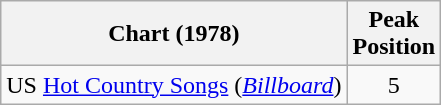<table class="wikitable">
<tr>
<th align="left">Chart (1978)</th>
<th align="left">Peak<br>Position</th>
</tr>
<tr>
<td align="left">US <a href='#'>Hot Country Songs</a> (<em><a href='#'>Billboard</a></em>)</td>
<td align="center">5</td>
</tr>
</table>
